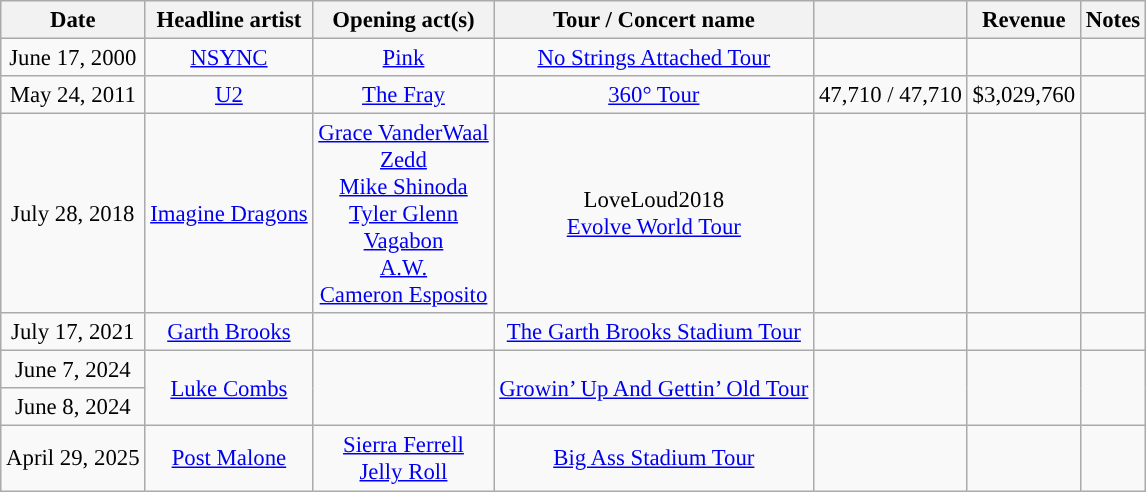<table class="wikitable" style="text-align:center; font-size:95%">
<tr>
<th>Date</th>
<th>Headline artist</th>
<th>Opening act(s)</th>
<th>Tour / Concert name</th>
<th></th>
<th>Revenue</th>
<th>Notes</th>
</tr>
<tr>
<td>June 17, 2000</td>
<td><a href='#'>NSYNC</a></td>
<td><a href='#'>Pink</a></td>
<td><a href='#'>No Strings Attached Tour</a></td>
<td></td>
<td></td>
<td></td>
</tr>
<tr>
<td>May 24, 2011</td>
<td><a href='#'>U2</a></td>
<td><a href='#'>The Fray</a></td>
<td><a href='#'>360° Tour</a></td>
<td>47,710 / 47,710</td>
<td>$3,029,760</td>
<td></td>
</tr>
<tr>
<td>July 28, 2018</td>
<td><a href='#'>Imagine Dragons</a></td>
<td><a href='#'>Grace VanderWaal</a><br><a href='#'>Zedd</a><br><a href='#'>Mike Shinoda</a><br><a href='#'>Tyler Glenn</a><br><a href='#'>Vagabon</a><br><a href='#'>A.W.</a><br><a href='#'>Cameron Esposito</a></td>
<td>LoveLoud2018<br><a href='#'>Evolve World Tour</a></td>
<td></td>
<td></td>
<td></td>
</tr>
<tr>
<td>July 17, 2021</td>
<td><a href='#'>Garth Brooks</a></td>
<td></td>
<td><a href='#'>The Garth Brooks Stadium Tour</a></td>
<td></td>
<td></td>
<td></td>
</tr>
<tr>
<td>June 7, 2024</td>
<td rowspan=2><a href='#'>Luke Combs</a></td>
<td rowspan=2></td>
<td rowspan=2><a href='#'>Growin’ Up And Gettin’ Old Tour</a></td>
<td rowspan=2></td>
<td rowspan=2></td>
<td rowspan=2></td>
</tr>
<tr>
<td>June 8, 2024</td>
</tr>
<tr>
<td>April 29, 2025</td>
<td><a href='#'>Post Malone</a></td>
<td><a href='#'>Sierra Ferrell</a><br><a href='#'>Jelly Roll</a></td>
<td><a href='#'>Big Ass Stadium Tour</a></td>
<td></td>
<td></td>
<td></td>
</tr>
</table>
